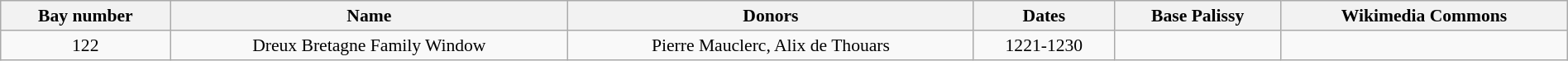<table class="wikitable" style="width:100%;text-align:center;font-size:90%;">
<tr>
<th>Bay number</th>
<th>Name</th>
<th>Donors</th>
<th>Dates</th>
<th>Base Palissy</th>
<th>Wikimedia Commons</th>
</tr>
<tr>
<td>122</td>
<td>Dreux Bretagne Family Window</td>
<td>Pierre Mauclerc, Alix de Thouars</td>
<td>1221-1230</td>
<td></td>
<td></td>
</tr>
</table>
